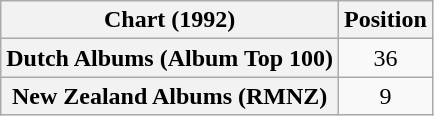<table class="wikitable plainrowheaders sortable">
<tr>
<th>Chart (1992)</th>
<th>Position</th>
</tr>
<tr>
<th scope="row">Dutch Albums (Album Top 100)</th>
<td align="center">36</td>
</tr>
<tr>
<th scope="row">New Zealand Albums (RMNZ)</th>
<td align="center">9</td>
</tr>
</table>
